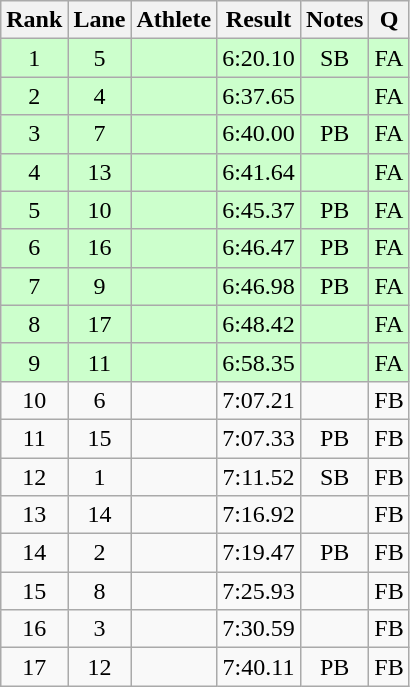<table class="wikitable sortable" style="text-align:center">
<tr>
<th>Rank</th>
<th>Lane</th>
<th>Athlete</th>
<th>Result</th>
<th>Notes</th>
<th>Q</th>
</tr>
<tr bgcolor=ccffcc>
<td>1</td>
<td>5</td>
<td align=left></td>
<td>6:20.10</td>
<td>SB</td>
<td>FA</td>
</tr>
<tr bgcolor=ccffcc>
<td>2</td>
<td>4</td>
<td align=left></td>
<td>6:37.65</td>
<td></td>
<td>FA</td>
</tr>
<tr bgcolor=ccffcc>
<td>3</td>
<td>7</td>
<td align=left></td>
<td>6:40.00</td>
<td>PB</td>
<td>FA</td>
</tr>
<tr bgcolor=ccffcc>
<td>4</td>
<td>13</td>
<td align=left></td>
<td>6:41.64</td>
<td></td>
<td>FA</td>
</tr>
<tr bgcolor=ccffcc>
<td>5</td>
<td>10</td>
<td align=left></td>
<td>6:45.37</td>
<td>PB</td>
<td>FA</td>
</tr>
<tr bgcolor=ccffcc>
<td>6</td>
<td>16</td>
<td align=left></td>
<td>6:46.47</td>
<td>PB</td>
<td>FA</td>
</tr>
<tr bgcolor=ccffcc>
<td>7</td>
<td>9</td>
<td align=left></td>
<td>6:46.98</td>
<td>PB</td>
<td>FA</td>
</tr>
<tr bgcolor=ccffcc>
<td>8</td>
<td>17</td>
<td align=left></td>
<td>6:48.42</td>
<td></td>
<td>FA</td>
</tr>
<tr bgcolor=ccffcc>
<td>9</td>
<td>11</td>
<td align=left></td>
<td>6:58.35</td>
<td></td>
<td>FA</td>
</tr>
<tr>
<td>10</td>
<td>6</td>
<td align=left></td>
<td>7:07.21</td>
<td></td>
<td>FB</td>
</tr>
<tr>
<td>11</td>
<td>15</td>
<td align=left></td>
<td>7:07.33</td>
<td>PB</td>
<td>FB</td>
</tr>
<tr>
<td>12</td>
<td>1</td>
<td align=left></td>
<td>7:11.52</td>
<td>SB</td>
<td>FB</td>
</tr>
<tr>
<td>13</td>
<td>14</td>
<td align=left></td>
<td>7:16.92</td>
<td></td>
<td>FB</td>
</tr>
<tr>
<td>14</td>
<td>2</td>
<td align=left></td>
<td>7:19.47</td>
<td>PB</td>
<td>FB</td>
</tr>
<tr>
<td>15</td>
<td>8</td>
<td align=left></td>
<td>7:25.93</td>
<td></td>
<td>FB</td>
</tr>
<tr>
<td>16</td>
<td>3</td>
<td align=left></td>
<td>7:30.59</td>
<td></td>
<td>FB</td>
</tr>
<tr>
<td>17</td>
<td>12</td>
<td align=left></td>
<td>7:40.11</td>
<td>PB</td>
<td>FB</td>
</tr>
</table>
